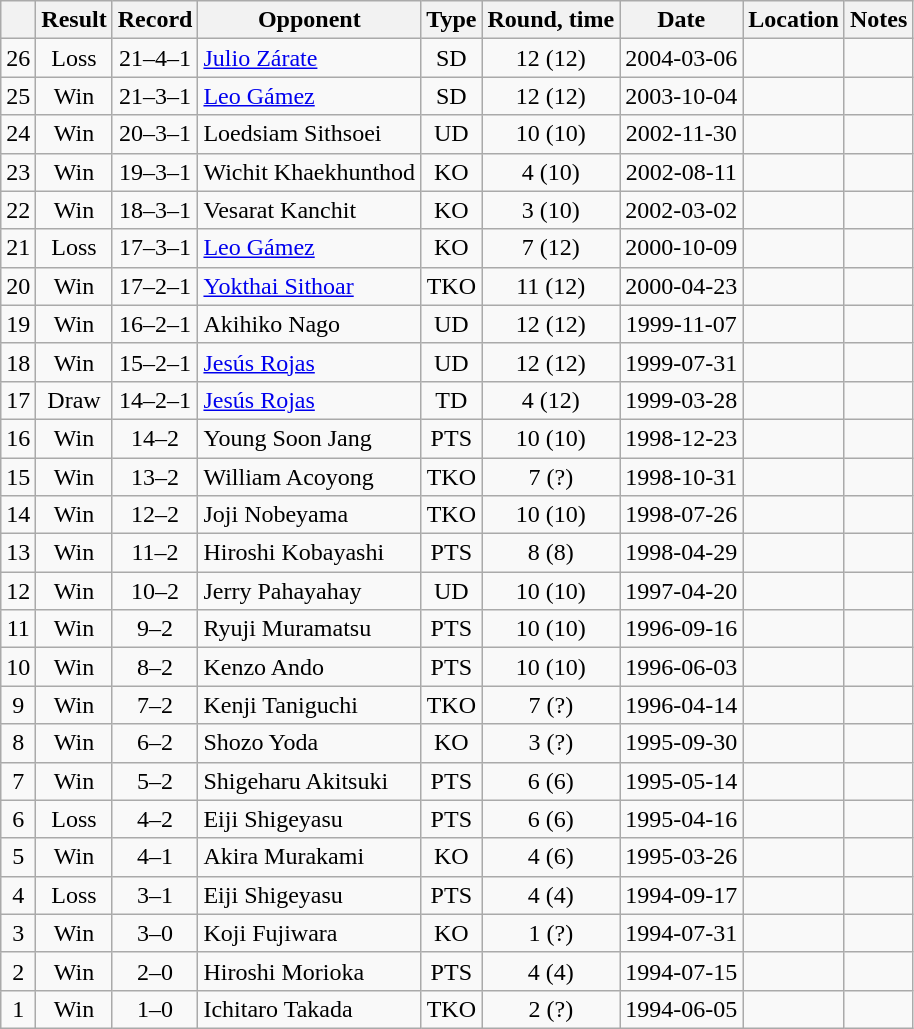<table class=wikitable style=text-align:center>
<tr>
<th></th>
<th>Result</th>
<th>Record</th>
<th>Opponent</th>
<th>Type</th>
<th>Round, time</th>
<th>Date</th>
<th>Location</th>
<th>Notes</th>
</tr>
<tr>
<td>26</td>
<td>Loss</td>
<td>21–4–1</td>
<td align=left><a href='#'>Julio Zárate</a></td>
<td>SD</td>
<td>12 (12)</td>
<td>2004-03-06</td>
<td align=left></td>
<td align=left></td>
</tr>
<tr>
<td>25</td>
<td>Win</td>
<td>21–3–1</td>
<td align=left><a href='#'>Leo Gámez</a></td>
<td>SD</td>
<td>12 (12)</td>
<td>2003-10-04</td>
<td align=left></td>
<td align=left></td>
</tr>
<tr>
<td>24</td>
<td>Win</td>
<td>20–3–1</td>
<td align=left>Loedsiam Sithsoei</td>
<td>UD</td>
<td>10 (10)</td>
<td>2002-11-30</td>
<td align=left></td>
<td align=left></td>
</tr>
<tr>
<td>23</td>
<td>Win</td>
<td>19–3–1</td>
<td align=left>Wichit Khaekhunthod</td>
<td>KO</td>
<td>4 (10)</td>
<td>2002-08-11</td>
<td align=left></td>
<td align=left></td>
</tr>
<tr>
<td>22</td>
<td>Win</td>
<td>18–3–1</td>
<td align=left>Vesarat Kanchit</td>
<td>KO</td>
<td>3 (10)</td>
<td>2002-03-02</td>
<td align=left></td>
<td align=left></td>
</tr>
<tr>
<td>21</td>
<td>Loss</td>
<td>17–3–1</td>
<td align=left><a href='#'>Leo Gámez</a></td>
<td>KO</td>
<td>7 (12)</td>
<td>2000-10-09</td>
<td align=left></td>
<td align=left></td>
</tr>
<tr>
<td>20</td>
<td>Win</td>
<td>17–2–1</td>
<td align=left><a href='#'>Yokthai Sithoar</a></td>
<td>TKO</td>
<td>11 (12)</td>
<td>2000-04-23</td>
<td align=left></td>
<td align=left></td>
</tr>
<tr>
<td>19</td>
<td>Win</td>
<td>16–2–1</td>
<td align=left>Akihiko Nago</td>
<td>UD</td>
<td>12 (12)</td>
<td>1999-11-07</td>
<td align=left></td>
<td align=left></td>
</tr>
<tr>
<td>18</td>
<td>Win</td>
<td>15–2–1</td>
<td align=left><a href='#'>Jesús Rojas</a></td>
<td>UD</td>
<td>12 (12)</td>
<td>1999-07-31</td>
<td align=left></td>
<td align=left></td>
</tr>
<tr>
<td>17</td>
<td>Draw</td>
<td>14–2–1</td>
<td align=left><a href='#'>Jesús Rojas</a></td>
<td>TD</td>
<td>4 (12)</td>
<td>1999-03-28</td>
<td align=left></td>
<td align=left></td>
</tr>
<tr>
<td>16</td>
<td>Win</td>
<td>14–2</td>
<td align=left>Young Soon Jang</td>
<td>PTS</td>
<td>10 (10)</td>
<td>1998-12-23</td>
<td align=left></td>
<td align=left></td>
</tr>
<tr>
<td>15</td>
<td>Win</td>
<td>13–2</td>
<td align=left>William Acoyong</td>
<td>TKO</td>
<td>7 (?)</td>
<td>1998-10-31</td>
<td align=left></td>
<td align=left></td>
</tr>
<tr>
<td>14</td>
<td>Win</td>
<td>12–2</td>
<td align=left>Joji Nobeyama</td>
<td>TKO</td>
<td>10 (10)</td>
<td>1998-07-26</td>
<td align=left></td>
<td align=left></td>
</tr>
<tr>
<td>13</td>
<td>Win</td>
<td>11–2</td>
<td align=left>Hiroshi Kobayashi</td>
<td>PTS</td>
<td>8 (8)</td>
<td>1998-04-29</td>
<td align=left></td>
<td align=left></td>
</tr>
<tr>
<td>12</td>
<td>Win</td>
<td>10–2</td>
<td align=left>Jerry Pahayahay</td>
<td>UD</td>
<td>10 (10)</td>
<td>1997-04-20</td>
<td align=left></td>
<td align=left></td>
</tr>
<tr>
<td>11</td>
<td>Win</td>
<td>9–2</td>
<td align=left>Ryuji Muramatsu</td>
<td>PTS</td>
<td>10 (10)</td>
<td>1996-09-16</td>
<td align=left></td>
<td align=left></td>
</tr>
<tr>
<td>10</td>
<td>Win</td>
<td>8–2</td>
<td align=left>Kenzo Ando</td>
<td>PTS</td>
<td>10 (10)</td>
<td>1996-06-03</td>
<td align=left></td>
<td align=left></td>
</tr>
<tr>
<td>9</td>
<td>Win</td>
<td>7–2</td>
<td align=left>Kenji Taniguchi</td>
<td>TKO</td>
<td>7 (?)</td>
<td>1996-04-14</td>
<td align=left></td>
<td align=left></td>
</tr>
<tr>
<td>8</td>
<td>Win</td>
<td>6–2</td>
<td align=left>Shozo Yoda</td>
<td>KO</td>
<td>3 (?)</td>
<td>1995-09-30</td>
<td align=left></td>
<td align=left></td>
</tr>
<tr>
<td>7</td>
<td>Win</td>
<td>5–2</td>
<td align=left>Shigeharu Akitsuki</td>
<td>PTS</td>
<td>6 (6)</td>
<td>1995-05-14</td>
<td align=left></td>
<td align=left></td>
</tr>
<tr>
<td>6</td>
<td>Loss</td>
<td>4–2</td>
<td align=left>Eiji Shigeyasu</td>
<td>PTS</td>
<td>6 (6)</td>
<td>1995-04-16</td>
<td align=left></td>
<td align=left></td>
</tr>
<tr>
<td>5</td>
<td>Win</td>
<td>4–1</td>
<td align=left>Akira Murakami</td>
<td>KO</td>
<td>4 (6)</td>
<td>1995-03-26</td>
<td align=left></td>
<td align=left></td>
</tr>
<tr>
<td>4</td>
<td>Loss</td>
<td>3–1</td>
<td align=left>Eiji Shigeyasu</td>
<td>PTS</td>
<td>4 (4)</td>
<td>1994-09-17</td>
<td align=left></td>
<td align=left></td>
</tr>
<tr>
<td>3</td>
<td>Win</td>
<td>3–0</td>
<td align=left>Koji Fujiwara</td>
<td>KO</td>
<td>1 (?)</td>
<td>1994-07-31</td>
<td align=left></td>
<td align=left></td>
</tr>
<tr>
<td>2</td>
<td>Win</td>
<td>2–0</td>
<td align=left>Hiroshi Morioka</td>
<td>PTS</td>
<td>4 (4)</td>
<td>1994-07-15</td>
<td align=left></td>
<td align=left></td>
</tr>
<tr>
<td>1</td>
<td>Win</td>
<td>1–0</td>
<td align=left>Ichitaro Takada</td>
<td>TKO</td>
<td>2 (?)</td>
<td>1994-06-05</td>
<td align=left></td>
<td align=left></td>
</tr>
</table>
